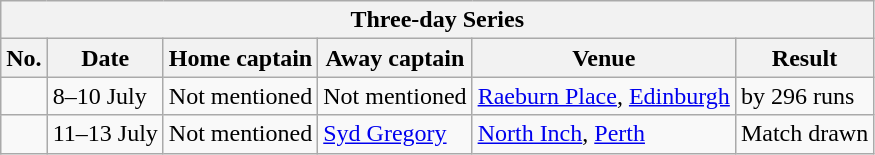<table class="wikitable">
<tr>
<th colspan="9">Three-day Series</th>
</tr>
<tr>
<th>No.</th>
<th>Date</th>
<th>Home captain</th>
<th>Away captain</th>
<th>Venue</th>
<th>Result</th>
</tr>
<tr>
<td></td>
<td>8–10 July</td>
<td>Not mentioned</td>
<td>Not mentioned</td>
<td><a href='#'>Raeburn Place</a>, <a href='#'>Edinburgh</a></td>
<td> by 296 runs</td>
</tr>
<tr>
<td></td>
<td>11–13 July</td>
<td>Not mentioned</td>
<td><a href='#'>Syd Gregory</a></td>
<td><a href='#'>North Inch</a>, <a href='#'>Perth</a></td>
<td>Match drawn</td>
</tr>
</table>
